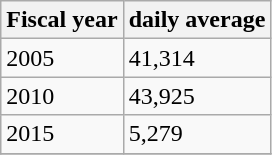<table class="wikitable">
<tr>
<th>Fiscal year</th>
<th>daily average</th>
</tr>
<tr>
<td>2005</td>
<td>41,314</td>
</tr>
<tr>
<td>2010</td>
<td>43,925</td>
</tr>
<tr>
<td>2015</td>
<td>5,279</td>
</tr>
<tr>
</tr>
</table>
